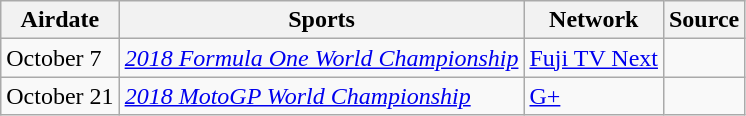<table class="wikitable sortable">
<tr>
<th scope="col">Airdate</th>
<th scope="col">Sports</th>
<th scope="col">Network</th>
<th class="unsortable" scope="col">Source</th>
</tr>
<tr>
<td>October 7</td>
<td><em><a href='#'>2018 Formula One World Championship</a></em></td>
<td><a href='#'>Fuji TV Next</a></td>
<td></td>
</tr>
<tr>
<td>October 21</td>
<td><em><a href='#'>2018 MotoGP World Championship</a></em></td>
<td><a href='#'>G+</a></td>
<td></td>
</tr>
</table>
